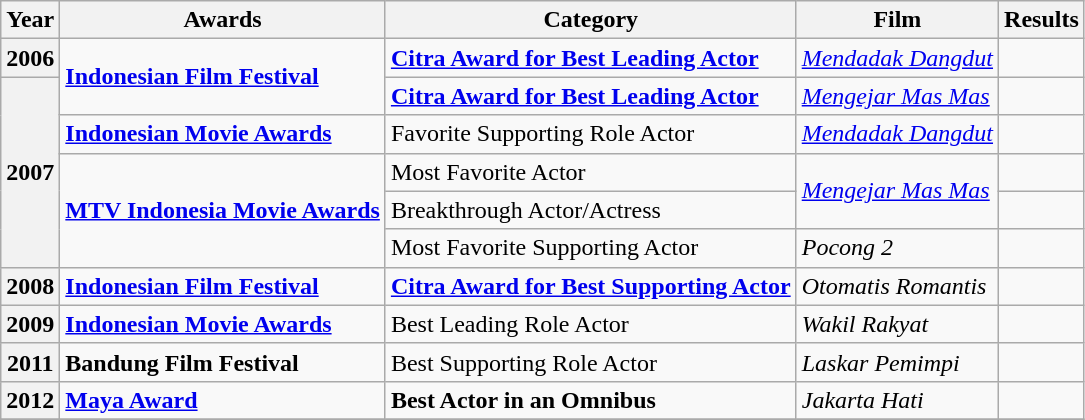<table class="wikitable">
<tr>
<th>Year</th>
<th>Awards</th>
<th>Category</th>
<th>Film</th>
<th>Results</th>
</tr>
<tr>
<th>2006</th>
<td rowspan="2"><strong><a href='#'>Indonesian Film Festival</a></strong></td>
<td><strong><a href='#'>Citra Award for Best Leading Actor</a></strong></td>
<td><em><a href='#'>Mendadak Dangdut</a></em></td>
<td></td>
</tr>
<tr>
<th rowspan="5">2007</th>
<td><strong><a href='#'>Citra Award for Best Leading Actor</a></strong></td>
<td><em><a href='#'>Mengejar Mas Mas</a></em></td>
<td></td>
</tr>
<tr>
<td><strong><a href='#'>Indonesian Movie Awards</a></strong></td>
<td>Favorite Supporting Role Actor</td>
<td><em><a href='#'>Mendadak Dangdut</a></em></td>
<td></td>
</tr>
<tr>
<td rowspan="3"><strong><a href='#'>MTV Indonesia Movie Awards</a></strong></td>
<td>Most Favorite Actor</td>
<td rowspan="2"><em><a href='#'>Mengejar Mas Mas</a></em></td>
<td></td>
</tr>
<tr>
<td>Breakthrough Actor/Actress</td>
<td></td>
</tr>
<tr>
<td>Most Favorite Supporting Actor</td>
<td><em>Pocong 2</em></td>
<td></td>
</tr>
<tr>
<th>2008</th>
<td><strong><a href='#'>Indonesian Film Festival</a></strong></td>
<td><strong><a href='#'>Citra Award for Best Supporting Actor</a></strong></td>
<td><em>Otomatis Romantis</em></td>
<td></td>
</tr>
<tr>
<th>2009</th>
<td><strong><a href='#'>Indonesian Movie Awards</a></strong></td>
<td>Best Leading Role Actor</td>
<td><em>Wakil Rakyat</em></td>
<td></td>
</tr>
<tr>
<th>2011</th>
<td><strong>Bandung Film Festival</strong></td>
<td>Best Supporting Role Actor</td>
<td><em>Laskar Pemimpi</em></td>
<td></td>
</tr>
<tr>
<th>2012</th>
<td><strong><a href='#'>Maya Award</a></strong></td>
<td><strong>Best Actor in an Omnibus</strong></td>
<td><em>Jakarta Hati</em></td>
<td></td>
</tr>
<tr>
</tr>
</table>
